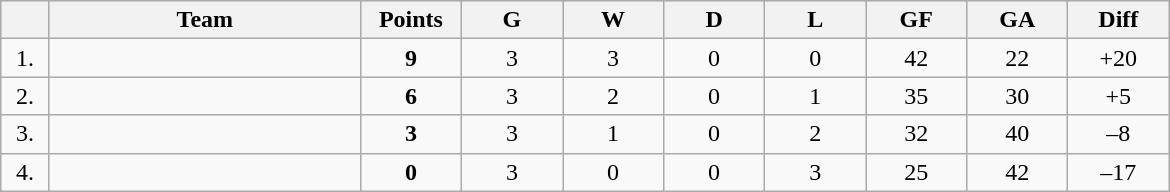<table class=wikitable style="text-align:center">
<tr bgcolor="#DCDCDC">
<th width="25"></th>
<th width="200">Team</th>
<th width="60">Points</th>
<th width="60">G</th>
<th width="60">W</th>
<th width="60">D</th>
<th width="60">L</th>
<th width="60">GF</th>
<th width="60">GA</th>
<th width="60">Diff</th>
</tr>
<tr>
<td>1.</td>
<td align=left></td>
<td><strong>9</strong></td>
<td>3</td>
<td>3</td>
<td>0</td>
<td>0</td>
<td>42</td>
<td>22</td>
<td>+20</td>
</tr>
<tr>
<td>2.</td>
<td align=left></td>
<td><strong>6</strong></td>
<td>3</td>
<td>2</td>
<td>0</td>
<td>1</td>
<td>35</td>
<td>30</td>
<td>+5</td>
</tr>
<tr>
<td>3.</td>
<td align=left></td>
<td><strong>3</strong></td>
<td>3</td>
<td>1</td>
<td>0</td>
<td>2</td>
<td>32</td>
<td>40</td>
<td>–8</td>
</tr>
<tr>
<td>4.</td>
<td align=left></td>
<td><strong>0</strong></td>
<td>3</td>
<td>0</td>
<td>0</td>
<td>3</td>
<td>25</td>
<td>42</td>
<td>–17</td>
</tr>
</table>
